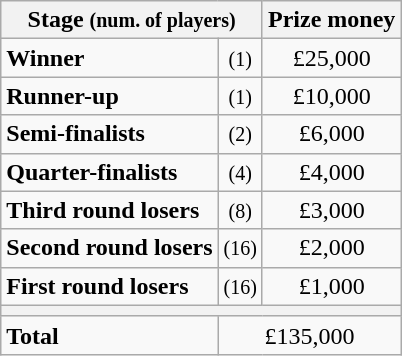<table class="wikitable">
<tr>
<th colspan=2>Stage <small>(num. of players)</small></th>
<th>Prize money</th>
</tr>
<tr>
<td><strong>Winner</strong></td>
<td align=center><small>(1)</small></td>
<td align=center>£25,000</td>
</tr>
<tr>
<td><strong>Runner-up</strong></td>
<td align=center><small>(1)</small></td>
<td align=center>£10,000</td>
</tr>
<tr>
<td><strong>Semi-finalists</strong></td>
<td align=center><small>(2)</small></td>
<td align=center>£6,000</td>
</tr>
<tr>
<td><strong>Quarter-finalists</strong></td>
<td align=center><small>(4)</small></td>
<td align=center>£4,000</td>
</tr>
<tr>
<td><strong>Third round losers</strong></td>
<td align=center><small>(8)</small></td>
<td align=center>£3,000</td>
</tr>
<tr>
<td><strong>Second round losers</strong></td>
<td align=center><small>(16)</small></td>
<td align=center>£2,000</td>
</tr>
<tr>
<td><strong>First round losers</strong></td>
<td align=center><small>(16)</small></td>
<td align=center>£1,000</td>
</tr>
<tr>
<th colspan=3></th>
</tr>
<tr>
<td><strong>Total</strong></td>
<td align=center colspan=2>£135,000</td>
</tr>
</table>
